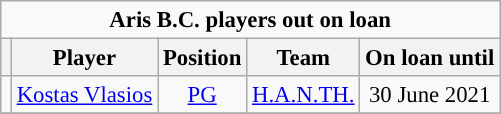<table class="wikitable sortable" style="font-size: 95%; text-align:center">
<tr>
<td colspan="6"><strong>Aris B.C. players out on loan</strong></td>
</tr>
<tr>
<th></th>
<th>Player</th>
<th>Position</th>
<th>Team</th>
<th>On loan until</th>
</tr>
<tr>
<td></td>
<td style="text-align:left;"><a href='#'>Kostas Vlasios</a></td>
<td><a href='#'>PG</a></td>
<td style="text-align:left;"> <a href='#'>H.A.N.TH.</a></td>
<td>30 June 2021</td>
</tr>
<tr>
</tr>
</table>
